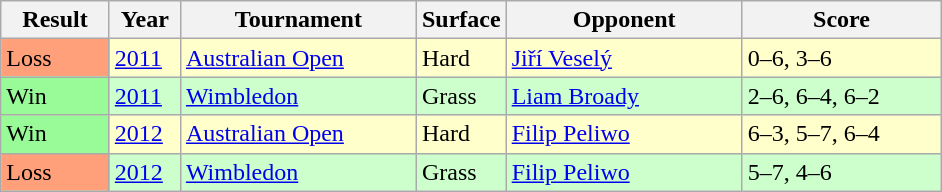<table class="sortable wikitable">
<tr>
<th style="width:65px;">Result</th>
<th style="width:40px;">Year</th>
<th style="width:150px;">Tournament</th>
<th style="width:50px;">Surface</th>
<th style="width:150px;">Opponent</th>
<th style="width:125px;" class="unsortable">Score</th>
</tr>
<tr style="background:#ffffcc;">
<td style="background:#ffa07a;">Loss</td>
<td><a href='#'>2011</a></td>
<td><a href='#'>Australian Open</a></td>
<td>Hard</td>
<td> <a href='#'>Jiří Veselý</a></td>
<td>0–6, 3–6</td>
</tr>
<tr style="background:#ccffcc;">
<td style="background:#98fb98;">Win</td>
<td><a href='#'>2011</a></td>
<td><a href='#'>Wimbledon</a></td>
<td>Grass</td>
<td> <a href='#'>Liam Broady</a></td>
<td>2–6, 6–4, 6–2</td>
</tr>
<tr style="background:#ffffcc;">
<td style="background:#98fb98;">Win</td>
<td><a href='#'>2012</a></td>
<td><a href='#'>Australian Open</a></td>
<td>Hard</td>
<td> <a href='#'>Filip Peliwo</a></td>
<td>6–3, 5–7, 6–4</td>
</tr>
<tr style="background:#ccffcc;">
<td style="background:#ffa07a;">Loss</td>
<td><a href='#'>2012</a></td>
<td><a href='#'>Wimbledon</a></td>
<td>Grass</td>
<td> <a href='#'>Filip Peliwo</a></td>
<td>5–7, 4–6</td>
</tr>
</table>
